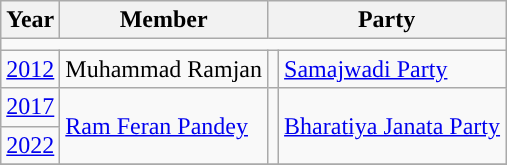<table class="wikitable">
<tr>
<th>Year</th>
<th>Member</th>
<th colspan=2>Party</th>
</tr>
<tr>
<td colspan="4"></td>
</tr>
<tr>
<td><a href='#'>2012</a></td>
<td>Muhammad Ramjan</td>
<td style="background-color: "></td>
<td><a href='#'>Samajwadi Party</a></td>
</tr>
<tr>
<td><a href='#'>2017</a></td>
<td rowspan="2"><a href='#'>Ram Feran Pandey</a></td>
<td rowspan="2" style="background-color: "></td>
<td rowspan="2"><a href='#'>Bharatiya Janata Party</a></td>
</tr>
<tr>
<td><a href='#'>2022</a></td>
</tr>
<tr>
</tr>
</table>
